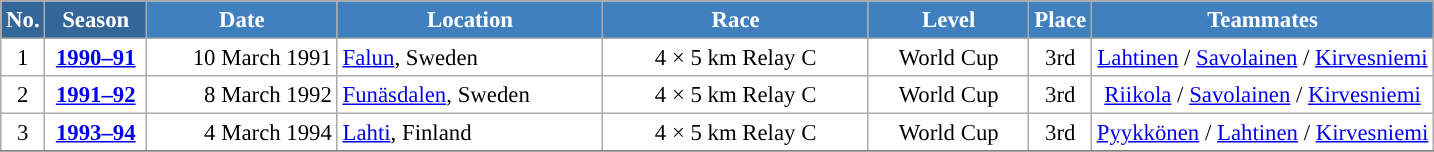<table class="wikitable sortable" style="font-size:95%; text-align:center; border:grey solid 1px; border-collapse:collapse; background:#ffffff;">
<tr style="background:#efefef;">
<th style="background-color:#369; color:white;">No.</th>
<th style="background-color:#369; color:white;">Season</th>
<th style="background-color:#4180be; color:white; width:120px;">Date</th>
<th style="background-color:#4180be; color:white; width:170px;">Location</th>
<th style="background-color:#4180be; color:white; width:170px;">Race</th>
<th style="background-color:#4180be; color:white; width:100px;">Level</th>
<th style="background-color:#4180be; color:white;">Place</th>
<th style="background-color:#4180be; color:white;">Teammates</th>
</tr>
<tr>
<td align=center>1</td>
<td rowspan=1 align=center><strong> <a href='#'>1990–91</a> </strong></td>
<td align=right>10 March 1991</td>
<td align=left> <a href='#'>Falun</a>, Sweden</td>
<td>4 × 5 km Relay C</td>
<td>World Cup</td>
<td>3rd</td>
<td><a href='#'>Lahtinen</a> / <a href='#'>Savolainen</a> / <a href='#'>Kirvesniemi</a></td>
</tr>
<tr>
<td align=center>2</td>
<td rowspan=1 align=center><strong> <a href='#'>1991–92</a> </strong></td>
<td align=right>8 March 1992</td>
<td align=left> <a href='#'>Funäsdalen</a>, Sweden</td>
<td>4 × 5 km Relay C</td>
<td>World Cup</td>
<td>3rd</td>
<td><a href='#'>Riikola</a> / <a href='#'>Savolainen</a> / <a href='#'>Kirvesniemi</a></td>
</tr>
<tr>
<td align=center>3</td>
<td rowspan=1 align=center><strong> <a href='#'>1993–94</a> </strong></td>
<td align=right>4 March 1994</td>
<td align=left> <a href='#'>Lahti</a>, Finland</td>
<td>4 × 5 km Relay C</td>
<td>World Cup</td>
<td>3rd</td>
<td><a href='#'>Pyykkönen</a> / <a href='#'>Lahtinen</a> / <a href='#'>Kirvesniemi</a></td>
</tr>
<tr>
</tr>
</table>
